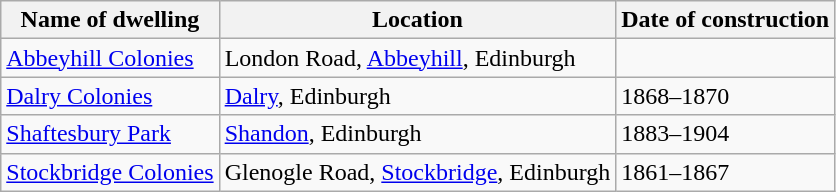<table class="wikitable sortable">
<tr>
<th>Name of dwelling</th>
<th>Location</th>
<th>Date of construction</th>
</tr>
<tr>
<td><a href='#'>Abbeyhill Colonies</a></td>
<td>London Road, <a href='#'>Abbeyhill</a>, Edinburgh</td>
<td></td>
</tr>
<tr>
<td><a href='#'>Dalry Colonies</a></td>
<td><a href='#'>Dalry</a>, Edinburgh</td>
<td>1868–1870</td>
</tr>
<tr>
<td><a href='#'>Shaftesbury Park</a></td>
<td><a href='#'>Shandon</a>, Edinburgh</td>
<td>1883–1904</td>
</tr>
<tr>
<td><a href='#'>Stockbridge Colonies</a></td>
<td>Glenogle Road, <a href='#'>Stockbridge</a>, Edinburgh</td>
<td>1861–1867</td>
</tr>
</table>
